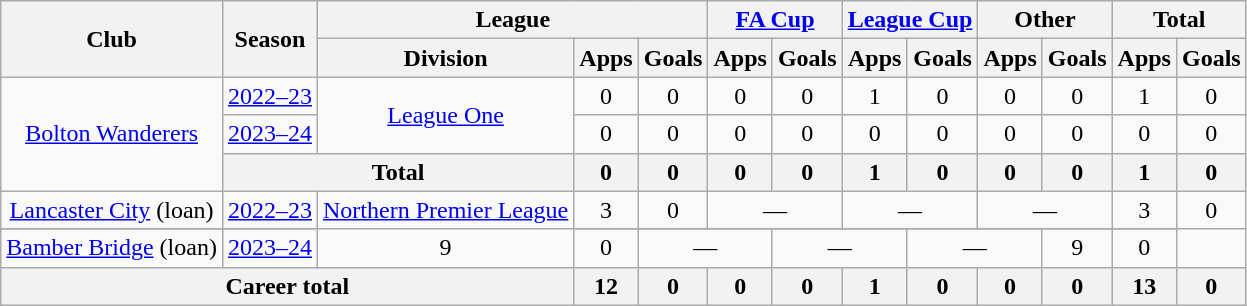<table class="wikitable" style="text-align: center">
<tr>
<th rowspan="2">Club</th>
<th rowspan="2">Season</th>
<th colspan="3">League</th>
<th colspan="2"><a href='#'>FA Cup</a></th>
<th colspan="2"><a href='#'>League Cup</a></th>
<th colspan="2">Other</th>
<th colspan="2">Total</th>
</tr>
<tr>
<th>Division</th>
<th>Apps</th>
<th>Goals</th>
<th>Apps</th>
<th>Goals</th>
<th>Apps</th>
<th>Goals</th>
<th>Apps</th>
<th>Goals</th>
<th>Apps</th>
<th>Goals</th>
</tr>
<tr>
<td rowspan="3"><a href='#'>Bolton Wanderers</a></td>
<td><a href='#'>2022–23</a></td>
<td rowspan="2"><a href='#'>League One</a></td>
<td>0</td>
<td>0</td>
<td>0</td>
<td>0</td>
<td>1</td>
<td>0</td>
<td>0</td>
<td>0</td>
<td>1</td>
<td>0</td>
</tr>
<tr>
<td><a href='#'>2023–24</a></td>
<td>0</td>
<td>0</td>
<td>0</td>
<td>0</td>
<td>0</td>
<td>0</td>
<td>0</td>
<td>0</td>
<td>0</td>
<td>0</td>
</tr>
<tr>
<th colspan=2>Total</th>
<th>0</th>
<th>0</th>
<th>0</th>
<th>0</th>
<th>1</th>
<th>0</th>
<th>0</th>
<th>0</th>
<th>1</th>
<th>0</th>
</tr>
<tr>
<td><a href='#'>Lancaster City</a> (loan)</td>
<td><a href='#'>2022–23</a></td>
<td rowspan="2"><a href='#'>Northern Premier League</a></td>
<td>3</td>
<td>0</td>
<td colspan=2>—</td>
<td colspan=2>—</td>
<td colspan=2>—</td>
<td>3</td>
<td>0</td>
</tr>
<tr>
</tr>
<tr>
<td><a href='#'>Bamber Bridge</a> (loan)</td>
<td><a href='#'>2023–24</a></td>
<td>9</td>
<td>0</td>
<td colspan=2>—</td>
<td colspan=2>—</td>
<td colspan=2>—</td>
<td>9</td>
<td>0</td>
</tr>
<tr>
<th colspan="3">Career total</th>
<th>12</th>
<th>0</th>
<th>0</th>
<th>0</th>
<th>1</th>
<th>0</th>
<th>0</th>
<th>0</th>
<th>13</th>
<th>0</th>
</tr>
</table>
